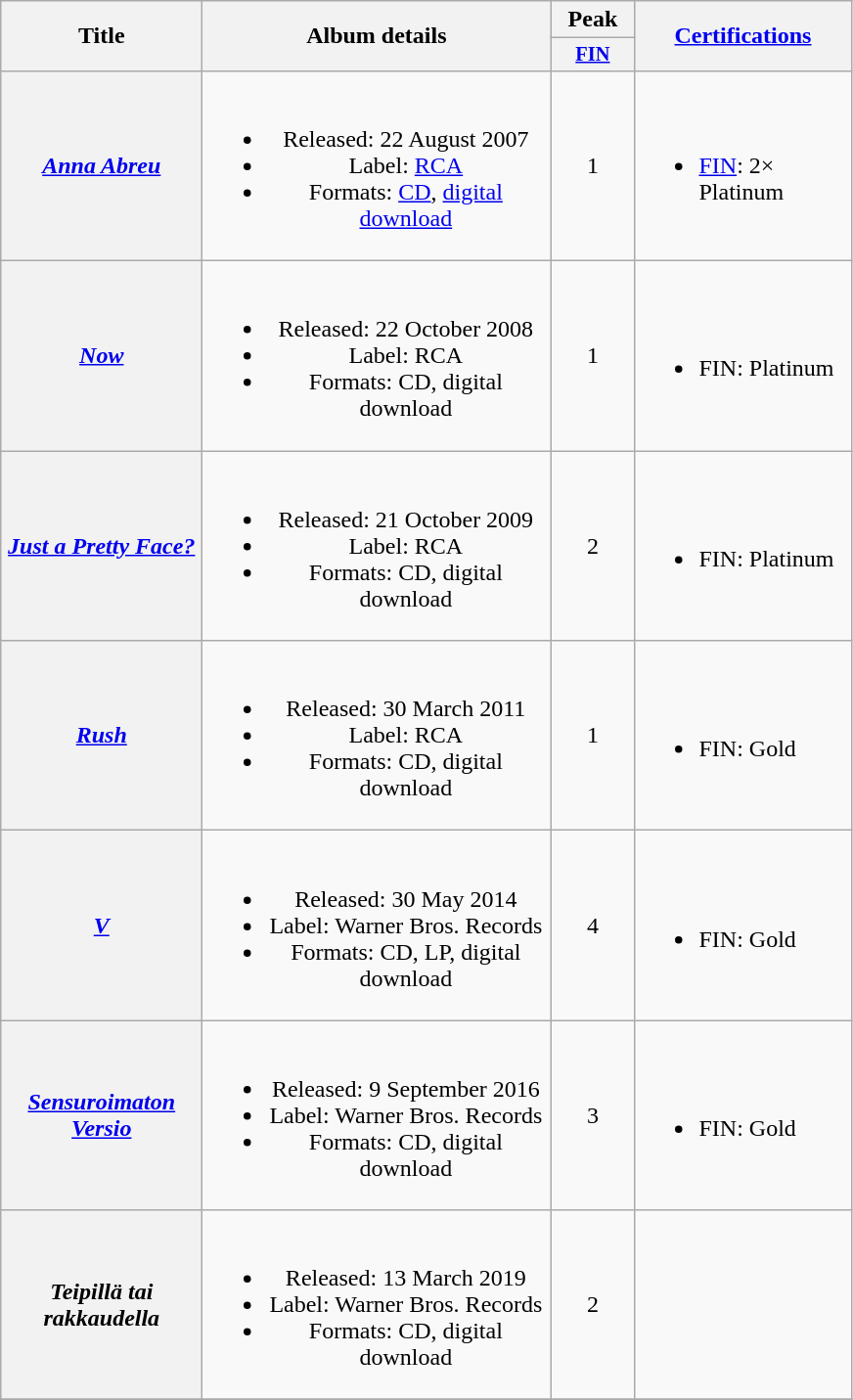<table class="wikitable plainrowheaders" style="text-align:center;" border="1">
<tr>
<th rowspan="2" width="130">Title</th>
<th rowspan="2" width="230">Album details</th>
<th colspan="1" width="50">Peak</th>
<th rowspan="2" width="140"><a href='#'>Certifications</a><br></th>
</tr>
<tr>
<th style="width:3em;font-size:85%"><a href='#'>FIN</a><br></th>
</tr>
<tr>
<th scope="row"><em><a href='#'>Anna Abreu</a></em></th>
<td><br><ul><li>Released: 22 August 2007</li><li>Label: <a href='#'>RCA</a></li><li>Formats: <a href='#'>CD</a>, <a href='#'>digital download</a></li></ul></td>
<td>1</td>
<td align="left"><br><ul><li><a href='#'>FIN</a>: 2× Platinum</li></ul></td>
</tr>
<tr>
<th scope="row"><em><a href='#'>Now</a></em></th>
<td><br><ul><li>Released: 22 October 2008</li><li>Label: RCA</li><li>Formats: CD, digital download</li></ul></td>
<td>1</td>
<td align="left"><br><ul><li>FIN: Platinum</li></ul></td>
</tr>
<tr>
<th scope="row"><em><a href='#'>Just a Pretty Face?</a></em></th>
<td><br><ul><li>Released: 21 October 2009</li><li>Label: RCA</li><li>Formats: CD, digital download</li></ul></td>
<td>2</td>
<td align="left"><br><ul><li>FIN: Platinum</li></ul></td>
</tr>
<tr>
<th scope="row"><em><a href='#'>Rush</a></em></th>
<td><br><ul><li>Released: 30 March 2011</li><li>Label: RCA</li><li>Formats: CD, digital download</li></ul></td>
<td>1</td>
<td align="left"><br><ul><li>FIN: Gold</li></ul></td>
</tr>
<tr>
<th scope="row"><em><a href='#'>V</a></em></th>
<td><br><ul><li>Released: 30 May 2014</li><li>Label: Warner Bros. Records</li><li>Formats: CD, LP, digital download</li></ul></td>
<td>4</td>
<td align="left"><br><ul><li>FIN: Gold</li></ul></td>
</tr>
<tr>
<th scope="row"><em><a href='#'>Sensuroimaton Versio</a></em></th>
<td><br><ul><li>Released: 9 September 2016</li><li>Label: Warner Bros. Records</li><li>Formats: CD, digital download</li></ul></td>
<td>3</td>
<td align="left"><br><ul><li>FIN: Gold</li></ul></td>
</tr>
<tr>
<th scope="row"><em>Teipillä tai rakkaudella</em></th>
<td><br><ul><li>Released: 13 March 2019</li><li>Label: Warner Bros. Records</li><li>Formats: CD, digital download</li></ul></td>
<td>2</td>
<td align="left"></td>
</tr>
<tr>
</tr>
</table>
